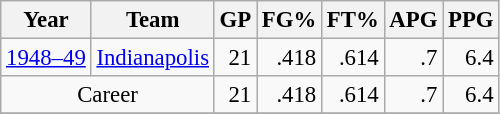<table class="wikitable sortable" style="font-size:95%; text-align:right;">
<tr>
<th>Year</th>
<th>Team</th>
<th>GP</th>
<th>FG%</th>
<th>FT%</th>
<th>APG</th>
<th>PPG</th>
</tr>
<tr>
<td style="text-align:left;"><a href='#'>1948–49</a></td>
<td style="text-align:left;"><a href='#'>Indianapolis</a></td>
<td>21</td>
<td>.418</td>
<td>.614</td>
<td>.7</td>
<td>6.4</td>
</tr>
<tr>
<td style="text-align:center;" colspan="2">Career</td>
<td>21</td>
<td>.418</td>
<td>.614</td>
<td>.7</td>
<td>6.4</td>
</tr>
<tr>
</tr>
</table>
